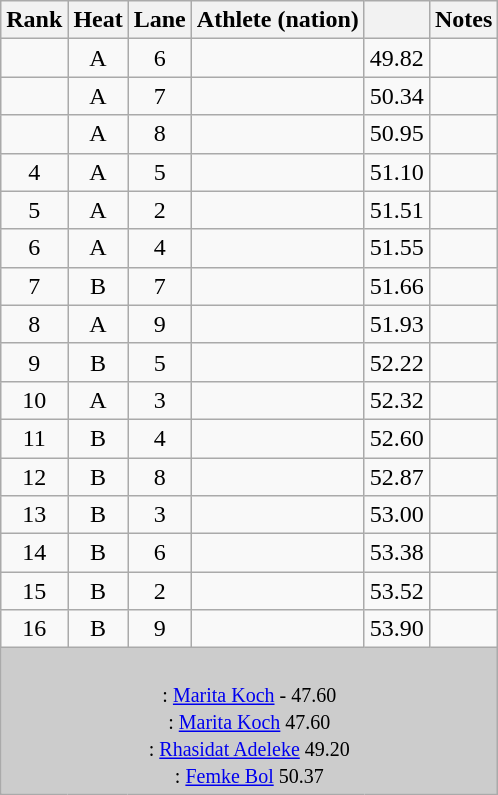<table class="wikitable sortable" style="text-align:center">
<tr>
<th scope="col">Rank</th>
<th scope="col">Heat</th>
<th scope="col">Lane</th>
<th scope="col">Athlete (nation)</th>
<th scope="col"></th>
<th scope="col">Notes</th>
</tr>
<tr>
<td></td>
<td>A</td>
<td>6</td>
<td style="text-align:left"></td>
<td>49.82</td>
<td></td>
</tr>
<tr>
<td></td>
<td>A</td>
<td>7</td>
<td style="text-align:left"></td>
<td>50.34</td>
<td></td>
</tr>
<tr>
<td></td>
<td>A</td>
<td>8</td>
<td style="text-align:left"></td>
<td>50.95</td>
<td></td>
</tr>
<tr>
<td>4</td>
<td>A</td>
<td>5</td>
<td style="text-align:left"></td>
<td>51.10</td>
<td></td>
</tr>
<tr>
<td>5</td>
<td>A</td>
<td>2</td>
<td style="text-align:left"></td>
<td>51.51</td>
<td></td>
</tr>
<tr>
<td>6</td>
<td>A</td>
<td>4</td>
<td style="text-align:left"></td>
<td>51.55</td>
<td></td>
</tr>
<tr>
<td>7</td>
<td>B</td>
<td>7</td>
<td style="text-align:left"></td>
<td>51.66</td>
<td></td>
</tr>
<tr>
<td>8</td>
<td>A</td>
<td>9</td>
<td style="text-align:left"></td>
<td>51.93</td>
<td></td>
</tr>
<tr>
<td>9</td>
<td>B</td>
<td>5</td>
<td style="text-align:left"></td>
<td>52.22</td>
<td></td>
</tr>
<tr>
<td>10</td>
<td>A</td>
<td>3</td>
<td style="text-align:left"></td>
<td>52.32</td>
<td></td>
</tr>
<tr>
<td>11</td>
<td>B</td>
<td>4</td>
<td style="text-align:left"></td>
<td>52.60</td>
<td></td>
</tr>
<tr>
<td>12</td>
<td>B</td>
<td>8</td>
<td style="text-align:left"></td>
<td>52.87</td>
<td></td>
</tr>
<tr>
<td>13</td>
<td>B</td>
<td>3</td>
<td style="text-align:left"></td>
<td>53.00</td>
<td></td>
</tr>
<tr>
<td>14</td>
<td>B</td>
<td>6</td>
<td style="text-align:left"></td>
<td>53.38</td>
<td></td>
</tr>
<tr>
<td>15</td>
<td>B</td>
<td>2</td>
<td style="text-align:left"></td>
<td>53.52</td>
<td></td>
</tr>
<tr>
<td>16</td>
<td>B</td>
<td>9</td>
<td style="text-align:left"></td>
<td>53.90</td>
<td></td>
</tr>
<tr class="sortbottom">
<td colspan="7" bgcolor="#cccccc"><br>
<small>:   <a href='#'>Marita Koch</a> - 47.60<br>:  <a href='#'>Marita Koch</a> 47.60<br></small>
<small>:   <a href='#'>Rhasidat Adeleke</a> 49.20<br>:  <a href='#'>Femke Bol</a> 50.37</small></td>
</tr>
</table>
